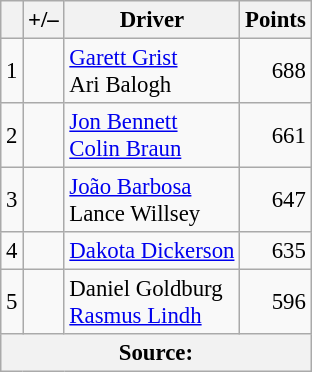<table class="wikitable" style="font-size: 95%;">
<tr>
<th scope="col"></th>
<th scope="col">+/–</th>
<th scope="col">Driver</th>
<th scope="col">Points</th>
</tr>
<tr>
<td align=center>1</td>
<td align="left"></td>
<td> <a href='#'>Garett Grist</a><br> Ari Balogh</td>
<td align=right>688</td>
</tr>
<tr>
<td align=center>2</td>
<td align="left"></td>
<td> <a href='#'>Jon Bennett</a><br> <a href='#'>Colin Braun</a></td>
<td align=right>661</td>
</tr>
<tr>
<td align=center>3</td>
<td align="left"></td>
<td> <a href='#'>João Barbosa</a><br> Lance Willsey</td>
<td align=right>647</td>
</tr>
<tr>
<td align=center>4</td>
<td align="left"></td>
<td> <a href='#'>Dakota Dickerson</a></td>
<td align=right>635</td>
</tr>
<tr>
<td align=center>5</td>
<td align="left"></td>
<td> Daniel Goldburg<br> <a href='#'>Rasmus Lindh</a></td>
<td align=right>596</td>
</tr>
<tr>
<th colspan=5>Source:</th>
</tr>
</table>
